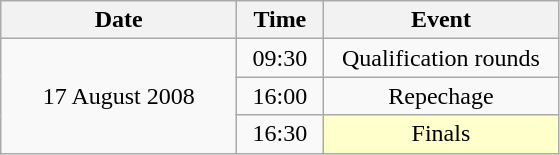<table class = "wikitable" style="text-align:center;">
<tr>
<th width=150>Date</th>
<th width=50>Time</th>
<th width=150>Event</th>
</tr>
<tr>
<td rowspan=3>17 August 2008</td>
<td>09:30</td>
<td>Qualification rounds</td>
</tr>
<tr>
<td>16:00</td>
<td>Repechage</td>
</tr>
<tr>
<td>16:30</td>
<td bgcolor=ffffcc>Finals</td>
</tr>
</table>
